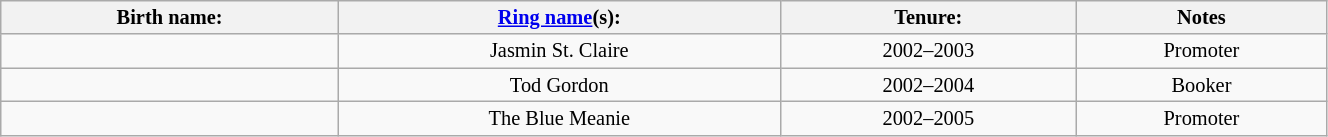<table class="sortable wikitable" style="font-size:85%; text-align:center; width:70%;">
<tr>
<th>Birth name:</th>
<th><a href='#'>Ring name</a>(s):</th>
<th>Tenure:</th>
<th>Notes</th>
</tr>
<tr>
<td></td>
<td>Jasmin St. Claire</td>
<td sort>2002–2003</td>
<td>Promoter</td>
</tr>
<tr>
<td></td>
<td>Tod Gordon</td>
<td sort>2002–2004</td>
<td>Booker</td>
</tr>
<tr>
<td></td>
<td>The Blue Meanie</td>
<td sort>2002–2005</td>
<td>Promoter</td>
</tr>
</table>
